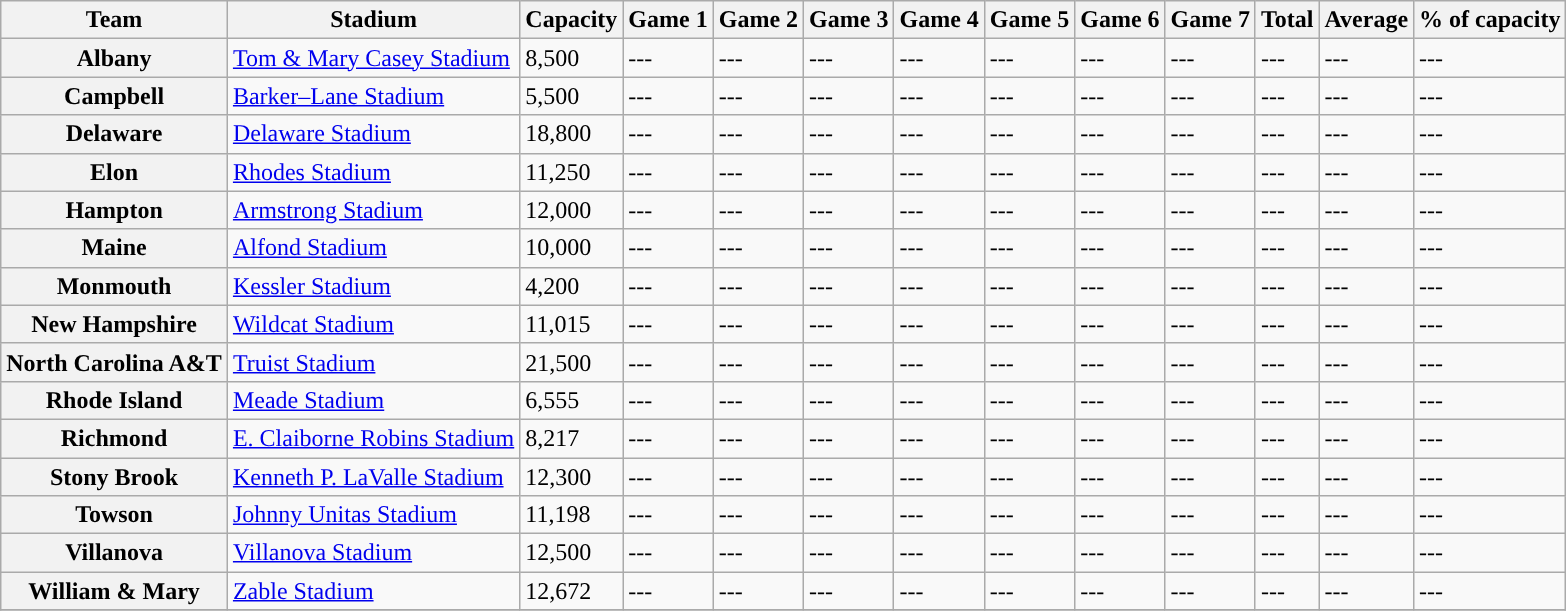<table class="wikitable sortable">
<tr>
<th>Team</th>
<th>Stadium</th>
<th>Capacity</th>
<th>Game 1</th>
<th>Game 2</th>
<th>Game 3</th>
<th>Game 4</th>
<th>Game 5</th>
<th>Game 6</th>
<th>Game 7</th>
<th>Total</th>
<th>Average</th>
<th>% of capacity</th>
</tr>
<tr>
<th>Albany</th>
<td><a href='#'>Tom & Mary Casey Stadium</a></td>
<td>8,500</td>
<td>---</td>
<td>---</td>
<td>---</td>
<td>---</td>
<td>---</td>
<td>---</td>
<td>---</td>
<td>---</td>
<td>---</td>
<td>---</td>
</tr>
<tr>
<th>Campbell</th>
<td><a href='#'>Barker–Lane Stadium</a></td>
<td>5,500</td>
<td>---</td>
<td>---</td>
<td>---</td>
<td>---</td>
<td>---</td>
<td>---</td>
<td>---</td>
<td>---</td>
<td>---</td>
<td>---</td>
</tr>
<tr>
<th>Delaware</th>
<td><a href='#'>Delaware Stadium</a></td>
<td>18,800</td>
<td>---</td>
<td>---</td>
<td>---</td>
<td>---</td>
<td>---</td>
<td>---</td>
<td>---</td>
<td>---</td>
<td>---</td>
<td>---</td>
</tr>
<tr>
<th>Elon</th>
<td><a href='#'>Rhodes Stadium</a></td>
<td>11,250</td>
<td>---</td>
<td>---</td>
<td>---</td>
<td>---</td>
<td>---</td>
<td>---</td>
<td>---</td>
<td>---</td>
<td>---</td>
<td>---</td>
</tr>
<tr>
<th>Hampton</th>
<td><a href='#'>Armstrong Stadium</a></td>
<td>12,000</td>
<td>---</td>
<td>---</td>
<td>---</td>
<td>---</td>
<td>---</td>
<td>---</td>
<td>---</td>
<td>---</td>
<td>---</td>
<td>---</td>
</tr>
<tr>
<th>Maine</th>
<td><a href='#'>Alfond Stadium</a></td>
<td>10,000</td>
<td>---</td>
<td>---</td>
<td>---</td>
<td>---</td>
<td>---</td>
<td>---</td>
<td>---</td>
<td>---</td>
<td>---</td>
<td>---</td>
</tr>
<tr>
<th>Monmouth</th>
<td><a href='#'>Kessler Stadium</a></td>
<td>4,200</td>
<td>---</td>
<td>---</td>
<td>---</td>
<td>---</td>
<td>---</td>
<td>---</td>
<td>---</td>
<td>---</td>
<td>---</td>
<td>---</td>
</tr>
<tr>
<th>New Hampshire</th>
<td><a href='#'>Wildcat Stadium</a></td>
<td>11,015</td>
<td>---</td>
<td>---</td>
<td>---</td>
<td>---</td>
<td>---</td>
<td>---</td>
<td>---</td>
<td>---</td>
<td>---</td>
<td>---</td>
</tr>
<tr>
<th>North Carolina A&T</th>
<td><a href='#'>Truist Stadium</a></td>
<td>21,500</td>
<td>---</td>
<td>---</td>
<td>---</td>
<td>---</td>
<td>---</td>
<td>---</td>
<td>---</td>
<td>---</td>
<td>---</td>
<td>---</td>
</tr>
<tr>
<th>Rhode Island</th>
<td><a href='#'>Meade Stadium</a></td>
<td>6,555</td>
<td>---</td>
<td>---</td>
<td>---</td>
<td>---</td>
<td>---</td>
<td>---</td>
<td>---</td>
<td>---</td>
<td>---</td>
<td>---</td>
</tr>
<tr>
<th>Richmond</th>
<td><a href='#'>E. Claiborne Robins Stadium</a></td>
<td>8,217</td>
<td>---</td>
<td>---</td>
<td>---</td>
<td>---</td>
<td>---</td>
<td>---</td>
<td>---</td>
<td>---</td>
<td>---</td>
<td>---</td>
</tr>
<tr>
<th>Stony Brook</th>
<td><a href='#'>Kenneth P. LaValle Stadium</a></td>
<td>12,300</td>
<td>---</td>
<td>---</td>
<td>---</td>
<td>---</td>
<td>---</td>
<td>---</td>
<td>---</td>
<td>---</td>
<td>---</td>
<td>---</td>
</tr>
<tr>
<th>Towson</th>
<td><a href='#'>Johnny Unitas Stadium</a></td>
<td>11,198</td>
<td>---</td>
<td>---</td>
<td>---</td>
<td>---</td>
<td>---</td>
<td>---</td>
<td>---</td>
<td>---</td>
<td>---</td>
<td>---</td>
</tr>
<tr>
<th>Villanova</th>
<td><a href='#'>Villanova Stadium</a></td>
<td>12,500</td>
<td>---</td>
<td>---</td>
<td>---</td>
<td>---</td>
<td>---</td>
<td>---</td>
<td>---</td>
<td>---</td>
<td>---</td>
<td>---</td>
</tr>
<tr>
<th>William & Mary</th>
<td><a href='#'>Zable Stadium</a></td>
<td>12,672</td>
<td>---</td>
<td>---</td>
<td>---</td>
<td>---</td>
<td>---</td>
<td>---</td>
<td>---</td>
<td>---</td>
<td>---</td>
<td>---</td>
</tr>
<tr>
</tr>
</table>
